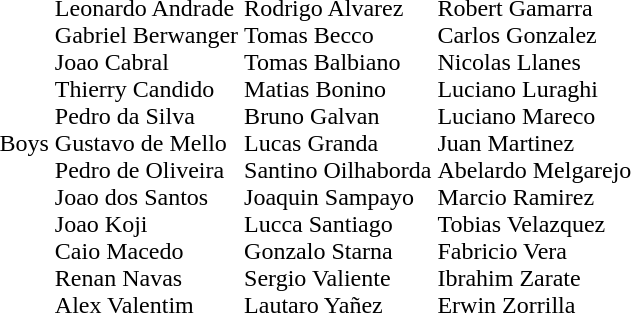<table>
<tr>
<td>Boys</td>
<td nowrap><br>Leonardo Andrade<br>Gabriel Berwanger<br>Joao Cabral<br>Thierry Candido<br>Pedro da Silva<br>Gustavo de Mello<br>Pedro de Oliveira<br>Joao dos Santos<br>Joao Koji<br>Caio Macedo<br>Renan Navas<br>Alex Valentim</td>
<td nowrap><br>Rodrigo Alvarez<br>Tomas Becco<br>Tomas Balbiano<br>Matias Bonino<br>Bruno Galvan<br>Lucas Granda<br>Santino Oilhaborda<br>Joaquin Sampayo<br>Lucca Santiago<br>Gonzalo Starna<br>Sergio Valiente<br>Lautaro Yañez</td>
<td nowrap><br>Robert Gamarra<br>Carlos Gonzalez<br>Nicolas Llanes<br>Luciano Luraghi<br>Luciano Mareco<br>Juan Martinez<br>Abelardo Melgarejo<br>Marcio Ramirez<br>Tobias Velazquez<br>Fabricio Vera<br>Ibrahim Zarate<br>Erwin Zorrilla</td>
</tr>
</table>
